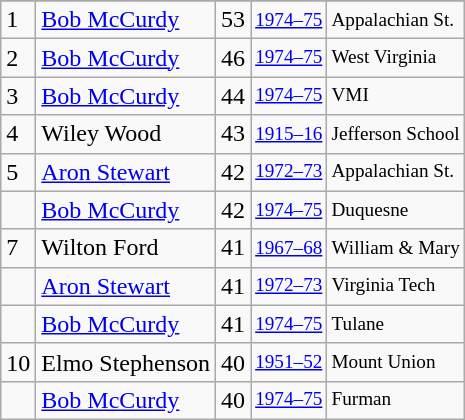<table class="wikitable">
<tr>
</tr>
<tr>
<td>1</td>
<td><a href='#'>Bob McCurdy</a></td>
<td>53</td>
<td style="font-size:80%;"><a href='#'>1974–75</a></td>
<td style="font-size:80%;">Appalachian St.</td>
</tr>
<tr>
<td>2</td>
<td><a href='#'>Bob McCurdy</a></td>
<td>46</td>
<td style="font-size:80%;"><a href='#'>1974–75</a></td>
<td style="font-size:80%;">West Virginia</td>
</tr>
<tr>
<td>3</td>
<td><a href='#'>Bob McCurdy</a></td>
<td>44</td>
<td style="font-size:80%;"><a href='#'>1974–75</a></td>
<td style="font-size:80%;">VMI</td>
</tr>
<tr>
<td>4</td>
<td>Wiley Wood</td>
<td>43</td>
<td style="font-size:80%;"><a href='#'>1915–16</a></td>
<td style="font-size:80%;">Jefferson School</td>
</tr>
<tr>
<td>5</td>
<td><a href='#'>Aron Stewart</a></td>
<td>42</td>
<td style="font-size:80%;"><a href='#'>1972–73</a></td>
<td style="font-size:80%;">Appalachian St.</td>
</tr>
<tr>
<td></td>
<td><a href='#'>Bob McCurdy</a></td>
<td>42</td>
<td style="font-size:80%;"><a href='#'>1974–75</a></td>
<td style="font-size:80%;">Duquesne</td>
</tr>
<tr>
<td>7</td>
<td>Wilton Ford</td>
<td>41</td>
<td style="font-size:80%;"><a href='#'>1967–68</a></td>
<td style="font-size:80%;">William & Mary</td>
</tr>
<tr>
<td></td>
<td><a href='#'>Aron Stewart</a></td>
<td>41</td>
<td style="font-size:80%;"><a href='#'>1972–73</a></td>
<td style="font-size:80%;">Virginia Tech</td>
</tr>
<tr>
<td></td>
<td><a href='#'>Bob McCurdy</a></td>
<td>41</td>
<td style="font-size:80%;"><a href='#'>1974–75</a></td>
<td style="font-size:80%;">Tulane</td>
</tr>
<tr>
<td>10</td>
<td>Elmo Stephenson</td>
<td>40</td>
<td style="font-size:80%;"><a href='#'>1951–52</a></td>
<td style="font-size:80%;">Mount Union</td>
</tr>
<tr>
<td></td>
<td><a href='#'>Bob McCurdy</a></td>
<td>40</td>
<td style="font-size:80%;"><a href='#'>1974–75</a></td>
<td style="font-size:80%;">Furman</td>
</tr>
</table>
